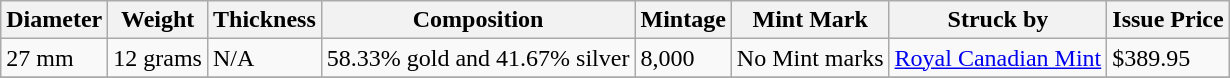<table class="wikitable">
<tr>
<th>Diameter</th>
<th>Weight</th>
<th>Thickness</th>
<th>Composition</th>
<th>Mintage</th>
<th>Mint Mark</th>
<th>Struck by</th>
<th>Issue Price</th>
</tr>
<tr>
<td>27 mm</td>
<td>12 grams</td>
<td>N/A</td>
<td>58.33% gold and 41.67% silver</td>
<td>8,000</td>
<td>No Mint marks</td>
<td><a href='#'>Royal Canadian Mint</a></td>
<td>$389.95</td>
</tr>
<tr>
</tr>
</table>
